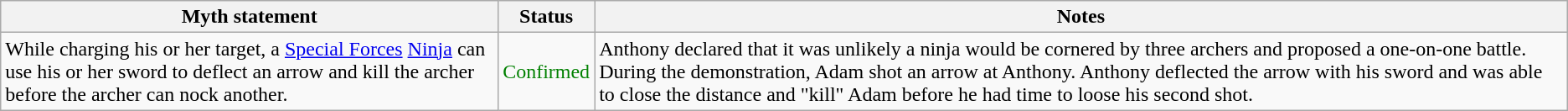<table class="wikitable plainrowheaders">
<tr>
<th>Myth statement</th>
<th>Status</th>
<th>Notes</th>
</tr>
<tr>
<td>While charging his or her target, a <a href='#'>Special Forces</a> <a href='#'>Ninja</a> can use his or her sword to deflect an arrow and kill the archer before the archer can nock another.</td>
<td style="color:green">Confirmed</td>
<td>Anthony declared that it was unlikely a ninja would be cornered by three archers and proposed a one-on-one battle. During the demonstration, Adam shot an arrow at Anthony. Anthony deflected the arrow with his sword and was able to close the distance and "kill" Adam before he had time to loose his second shot.</td>
</tr>
</table>
